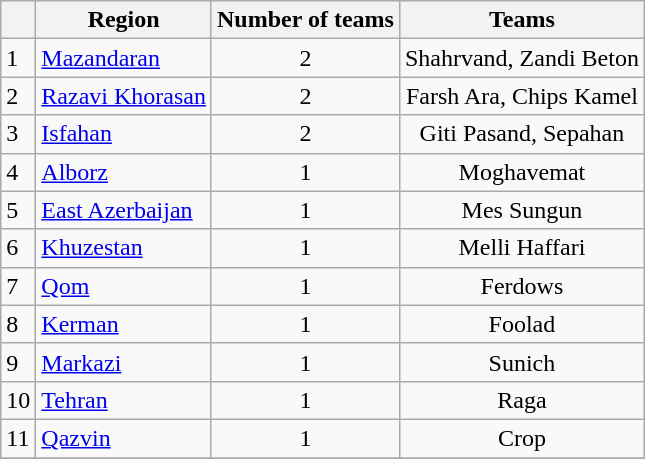<table class="wikitable">
<tr>
<th></th>
<th>Region</th>
<th>Number of teams</th>
<th>Teams</th>
</tr>
<tr>
<td>1</td>
<td><a href='#'>Mazandaran</a></td>
<td align=center>2</td>
<td align=center>Shahrvand, Zandi Beton</td>
</tr>
<tr>
<td>2</td>
<td><a href='#'>Razavi Khorasan</a></td>
<td align=center>2</td>
<td align=center>Farsh Ara, Chips Kamel</td>
</tr>
<tr>
<td>3</td>
<td><a href='#'>Isfahan</a></td>
<td align=center>2</td>
<td align=center>Giti Pasand, Sepahan</td>
</tr>
<tr>
<td>4</td>
<td><a href='#'>Alborz</a></td>
<td align=center>1</td>
<td align=center>Moghavemat</td>
</tr>
<tr>
<td>5</td>
<td><a href='#'>East Azerbaijan</a></td>
<td align=center>1</td>
<td align=center>Mes Sungun</td>
</tr>
<tr>
<td>6</td>
<td><a href='#'>Khuzestan</a></td>
<td align=center>1</td>
<td align=center>Melli Haffari</td>
</tr>
<tr>
<td>7</td>
<td><a href='#'>Qom</a></td>
<td align=center>1</td>
<td align=center>Ferdows</td>
</tr>
<tr>
<td>8</td>
<td><a href='#'>Kerman</a></td>
<td align=center>1</td>
<td align=center>Foolad</td>
</tr>
<tr>
<td>9</td>
<td><a href='#'>Markazi</a></td>
<td align=center>1</td>
<td align=center>Sunich</td>
</tr>
<tr>
<td>10</td>
<td><a href='#'>Tehran</a></td>
<td align=center>1</td>
<td align=center>Raga</td>
</tr>
<tr>
<td>11</td>
<td><a href='#'>Qazvin</a></td>
<td align=center>1</td>
<td align=center>Crop</td>
</tr>
<tr>
</tr>
</table>
